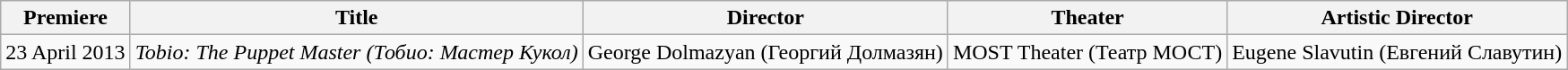<table class="wikitable">
<tr>
<th>Premiere</th>
<th>Title</th>
<th>Director</th>
<th>Theater</th>
<th>Artistic Director</th>
</tr>
<tr>
<td>23 April 2013</td>
<td><em>Tobio: The Puppet Master (Тобио: Мастер Кукол)</em></td>
<td>George Dolmazyan (Георгий Долмазян)</td>
<td>MOST Theater (Театр МОСТ)</td>
<td>Eugene Slavutin (Евгений Славутин)</td>
</tr>
</table>
